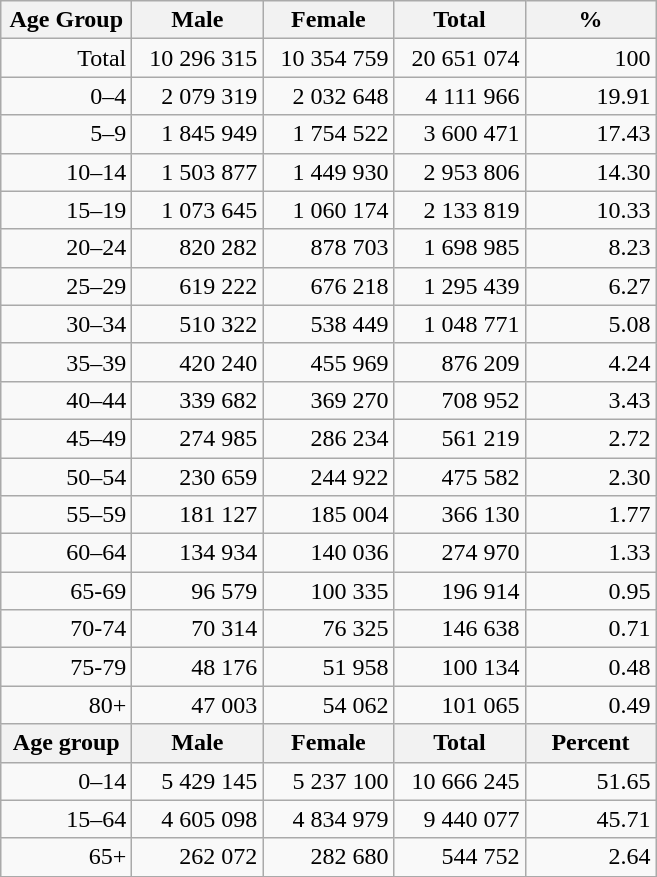<table class="wikitable">
<tr>
<th width="80pt">Age Group</th>
<th width="80pt">Male</th>
<th width="80pt">Female</th>
<th width="80pt">Total</th>
<th width="80pt">%</th>
</tr>
<tr>
<td align="right">Total</td>
<td align="right">10 296 315</td>
<td align="right">10 354 759</td>
<td align="right">20 651 074</td>
<td align="right">100</td>
</tr>
<tr>
<td align="right">0–4</td>
<td align="right">2 079 319</td>
<td align="right">2 032 648</td>
<td align="right">4 111 966</td>
<td align="right">19.91</td>
</tr>
<tr>
<td align="right">5–9</td>
<td align="right">1 845 949</td>
<td align="right">1 754 522</td>
<td align="right">3 600 471</td>
<td align="right">17.43</td>
</tr>
<tr>
<td align="right">10–14</td>
<td align="right">1 503 877</td>
<td align="right">1 449 930</td>
<td align="right">2 953 806</td>
<td align="right">14.30</td>
</tr>
<tr>
<td align="right">15–19</td>
<td align="right">1 073 645</td>
<td align="right">1 060 174</td>
<td align="right">2 133 819</td>
<td align="right">10.33</td>
</tr>
<tr>
<td align="right">20–24</td>
<td align="right">820 282</td>
<td align="right">878 703</td>
<td align="right">1 698 985</td>
<td align="right">8.23</td>
</tr>
<tr>
<td align="right">25–29</td>
<td align="right">619 222</td>
<td align="right">676 218</td>
<td align="right">1 295 439</td>
<td align="right">6.27</td>
</tr>
<tr>
<td align="right">30–34</td>
<td align="right">510 322</td>
<td align="right">538 449</td>
<td align="right">1 048 771</td>
<td align="right">5.08</td>
</tr>
<tr>
<td align="right">35–39</td>
<td align="right">420 240</td>
<td align="right">455 969</td>
<td align="right">876 209</td>
<td align="right">4.24</td>
</tr>
<tr>
<td align="right">40–44</td>
<td align="right">339 682</td>
<td align="right">369 270</td>
<td align="right">708 952</td>
<td align="right">3.43</td>
</tr>
<tr>
<td align="right">45–49</td>
<td align="right">274 985</td>
<td align="right">286 234</td>
<td align="right">561 219</td>
<td align="right">2.72</td>
</tr>
<tr>
<td align="right">50–54</td>
<td align="right">230 659</td>
<td align="right">244 922</td>
<td align="right">475 582</td>
<td align="right">2.30</td>
</tr>
<tr>
<td align="right">55–59</td>
<td align="right">181 127</td>
<td align="right">185 004</td>
<td align="right">366 130</td>
<td align="right">1.77</td>
</tr>
<tr>
<td align="right">60–64</td>
<td align="right">134 934</td>
<td align="right">140 036</td>
<td align="right">274 970</td>
<td align="right">1.33</td>
</tr>
<tr>
<td align="right">65-69</td>
<td align="right">96 579</td>
<td align="right">100 335</td>
<td align="right">196 914</td>
<td align="right">0.95</td>
</tr>
<tr>
<td align="right">70-74</td>
<td align="right">70 314</td>
<td align="right">76 325</td>
<td align="right">146 638</td>
<td align="right">0.71</td>
</tr>
<tr>
<td align="right">75-79</td>
<td align="right">48 176</td>
<td align="right">51 958</td>
<td align="right">100 134</td>
<td align="right">0.48</td>
</tr>
<tr>
<td align="right">80+</td>
<td align="right">47 003</td>
<td align="right">54 062</td>
<td align="right">101 065</td>
<td align="right">0.49</td>
</tr>
<tr>
<th width="50">Age group</th>
<th width="80pt">Male</th>
<th width="80">Female</th>
<th width="80">Total</th>
<th width="50">Percent</th>
</tr>
<tr>
<td align="right">0–14</td>
<td align="right">5 429 145</td>
<td align="right">5 237 100</td>
<td align="right">10 666 245</td>
<td align="right">51.65</td>
</tr>
<tr>
<td align="right">15–64</td>
<td align="right">4 605 098</td>
<td align="right">4 834 979</td>
<td align="right">9 440 077</td>
<td align="right">45.71</td>
</tr>
<tr>
<td align="right">65+</td>
<td align="right">262 072</td>
<td align="right">282 680</td>
<td align="right">544 752</td>
<td align="right">2.64</td>
</tr>
<tr>
</tr>
</table>
